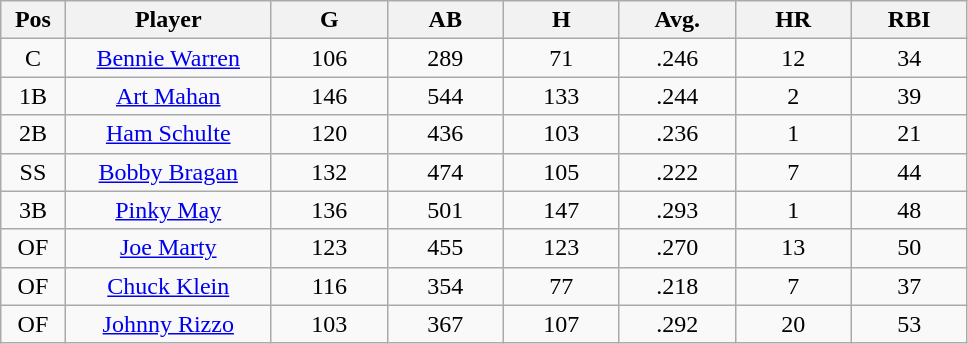<table class="wikitable sortable">
<tr>
<th bgcolor="#DDDDFF" width="5%">Pos</th>
<th bgcolor="#DDDDFF" width="16%">Player</th>
<th bgcolor="#DDDDFF" width="9%">G</th>
<th bgcolor="#DDDDFF" width="9%">AB</th>
<th bgcolor="#DDDDFF" width="9%">H</th>
<th bgcolor="#DDDDFF" width="9%">Avg.</th>
<th bgcolor="#DDDDFF" width="9%">HR</th>
<th bgcolor="#DDDDFF" width="9%">RBI</th>
</tr>
<tr align="center">
<td>C</td>
<td><a href='#'>Bennie Warren</a></td>
<td>106</td>
<td>289</td>
<td>71</td>
<td>.246</td>
<td>12</td>
<td>34</td>
</tr>
<tr align=center>
<td>1B</td>
<td><a href='#'>Art Mahan</a></td>
<td>146</td>
<td>544</td>
<td>133</td>
<td>.244</td>
<td>2</td>
<td>39</td>
</tr>
<tr align=center>
<td>2B</td>
<td><a href='#'>Ham Schulte</a></td>
<td>120</td>
<td>436</td>
<td>103</td>
<td>.236</td>
<td>1</td>
<td>21</td>
</tr>
<tr align=center>
<td>SS</td>
<td><a href='#'>Bobby Bragan</a></td>
<td>132</td>
<td>474</td>
<td>105</td>
<td>.222</td>
<td>7</td>
<td>44</td>
</tr>
<tr align=center>
<td>3B</td>
<td><a href='#'>Pinky May</a></td>
<td>136</td>
<td>501</td>
<td>147</td>
<td>.293</td>
<td>1</td>
<td>48</td>
</tr>
<tr align=center>
<td>OF</td>
<td><a href='#'>Joe Marty</a></td>
<td>123</td>
<td>455</td>
<td>123</td>
<td>.270</td>
<td>13</td>
<td>50</td>
</tr>
<tr align=center>
<td>OF</td>
<td><a href='#'>Chuck Klein</a></td>
<td>116</td>
<td>354</td>
<td>77</td>
<td>.218</td>
<td>7</td>
<td>37</td>
</tr>
<tr align=center>
<td>OF</td>
<td><a href='#'>Johnny Rizzo</a></td>
<td>103</td>
<td>367</td>
<td>107</td>
<td>.292</td>
<td>20</td>
<td>53</td>
</tr>
</table>
